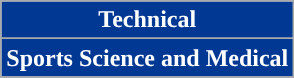<table class="wikitable">
<tr>
<th style="background:#003893; color:#fff; ">Technical</th>
</tr>
<tr>
</tr>
<tr>
<th style="background:#003893; color:#fff; ">Sports Science and Medical</th>
</tr>
<tr>
</tr>
<tr>
</tr>
</table>
